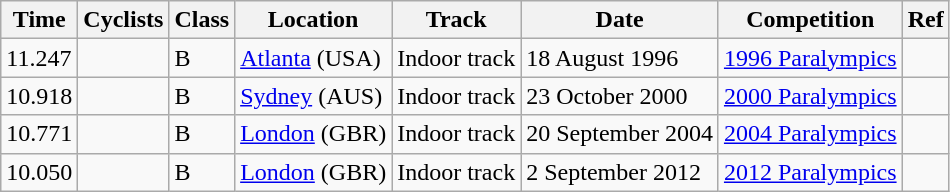<table class="wikitable">
<tr align="left">
<th>Time</th>
<th>Cyclists</th>
<th>Class</th>
<th>Location</th>
<th>Track</th>
<th>Date</th>
<th>Competition</th>
<th>Ref</th>
</tr>
<tr>
<td>11.247</td>
<td><br></td>
<td>B</td>
<td><a href='#'>Atlanta</a> (USA)</td>
<td>Indoor track</td>
<td>18 August 1996</td>
<td><a href='#'>1996 Paralympics</a></td>
<td></td>
</tr>
<tr>
<td>10.918</td>
<td><br></td>
<td>B</td>
<td><a href='#'>Sydney</a> (AUS)</td>
<td>Indoor track</td>
<td>23 October 2000</td>
<td><a href='#'>2000 Paralympics</a></td>
<td></td>
</tr>
<tr>
<td>10.771</td>
<td><br></td>
<td>B</td>
<td><a href='#'>London</a> (GBR)</td>
<td>Indoor track</td>
<td>20 September 2004</td>
<td><a href='#'>2004 Paralympics</a></td>
<td></td>
</tr>
<tr>
<td>10.050</td>
<td><br></td>
<td>B</td>
<td><a href='#'>London</a> (GBR)</td>
<td>Indoor track</td>
<td>2 September 2012</td>
<td><a href='#'>2012 Paralympics</a></td>
<td></td>
</tr>
</table>
